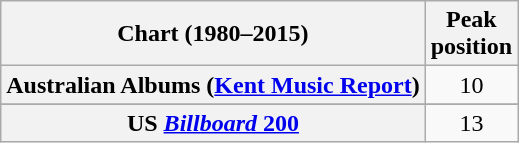<table class="wikitable sortable plainrowheaders" style="text-align:center">
<tr>
<th>Chart (1980–2015)</th>
<th>Peak<br>position</th>
</tr>
<tr>
<th scope="row">Australian Albums (<a href='#'>Kent Music Report</a>)</th>
<td>10</td>
</tr>
<tr>
</tr>
<tr>
</tr>
<tr>
</tr>
<tr>
</tr>
<tr>
</tr>
<tr>
</tr>
<tr>
</tr>
<tr>
</tr>
<tr>
</tr>
<tr>
<th scope="row">US <a href='#'><em>Billboard</em> 200</a></th>
<td>13</td>
</tr>
</table>
